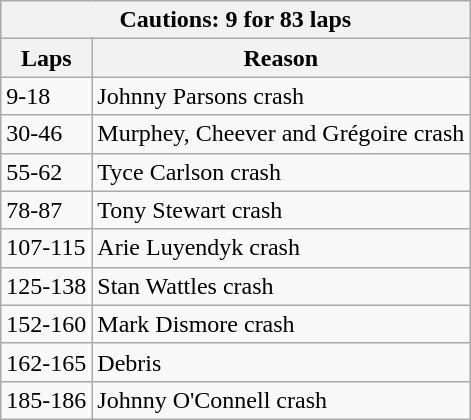<table class="wikitable">
<tr>
<th colspan=2>Cautions: 9 for 83 laps</th>
</tr>
<tr>
<th>Laps</th>
<th>Reason</th>
</tr>
<tr>
<td>9-18</td>
<td>Johnny Parsons crash</td>
</tr>
<tr>
<td>30-46</td>
<td>Murphey, Cheever and Grégoire crash</td>
</tr>
<tr>
<td>55-62</td>
<td>Tyce Carlson crash</td>
</tr>
<tr>
<td>78-87</td>
<td>Tony Stewart crash</td>
</tr>
<tr>
<td>107-115</td>
<td>Arie Luyendyk crash</td>
</tr>
<tr>
<td>125-138</td>
<td>Stan Wattles crash</td>
</tr>
<tr>
<td>152-160</td>
<td>Mark Dismore crash</td>
</tr>
<tr>
<td>162-165</td>
<td>Debris</td>
</tr>
<tr>
<td>185-186</td>
<td>Johnny O'Connell crash</td>
</tr>
</table>
